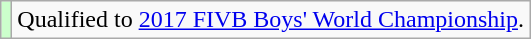<table class="wikitable">
<tr>
<td style="background: #cfc;"></td>
<td>Qualified to <a href='#'>2017 FIVB Boys' World Championship</a>.</td>
</tr>
</table>
